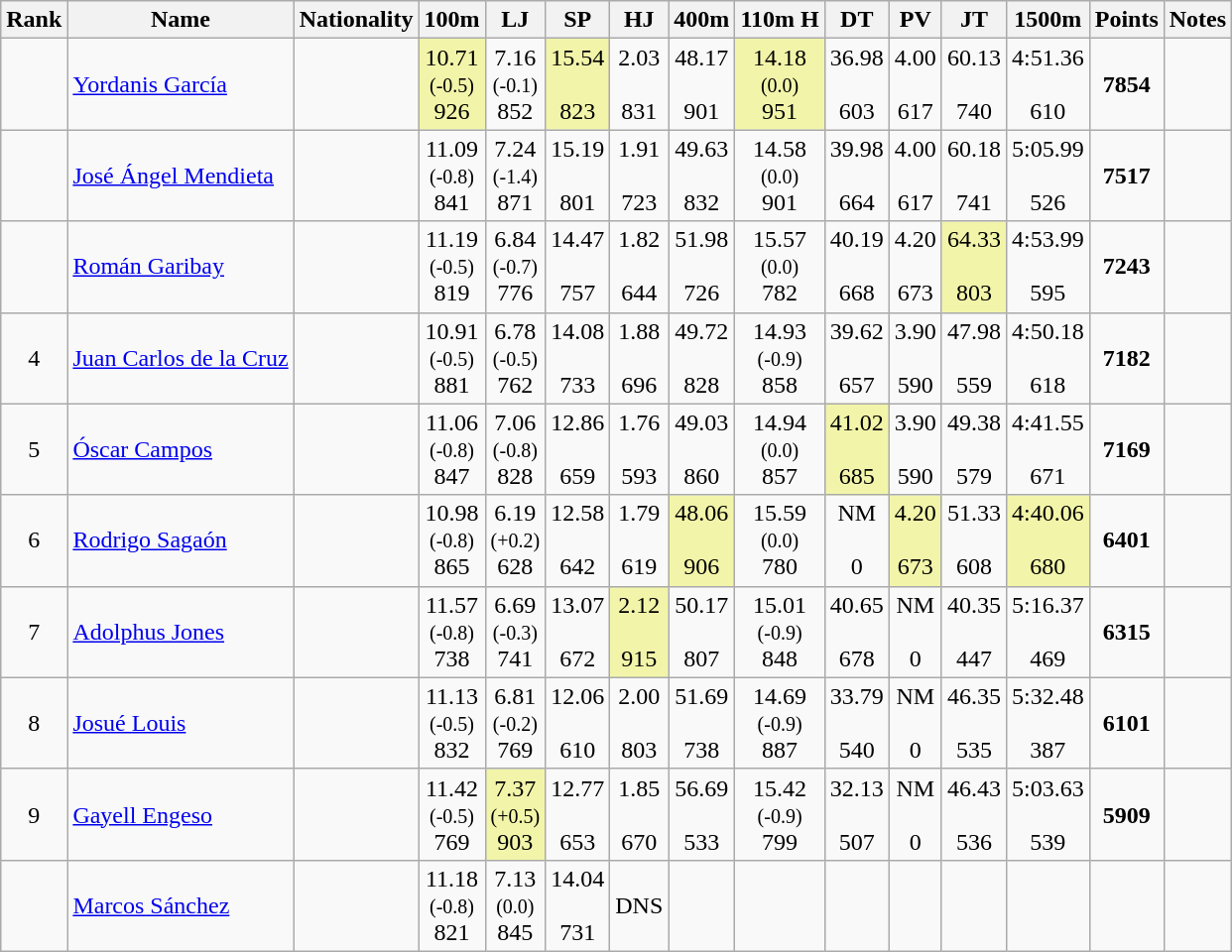<table class="wikitable sortable" style="text-align:center">
<tr>
<th>Rank</th>
<th>Name</th>
<th>Nationality</th>
<th>100m</th>
<th>LJ</th>
<th>SP</th>
<th>HJ</th>
<th>400m</th>
<th>110m H</th>
<th>DT</th>
<th>PV</th>
<th>JT</th>
<th>1500m</th>
<th>Points</th>
<th>Notes</th>
</tr>
<tr>
<td></td>
<td align=left><a href='#'>Yordanis García</a></td>
<td align=left></td>
<td bgcolor=#F2F5A9>10.71<br><small>(-0.5)</small><br>926</td>
<td>7.16<br><small>(-0.1)</small><br>852</td>
<td bgcolor=#F2F5A9>15.54<br><br>823</td>
<td>2.03<br><br>831</td>
<td>48.17<br><br>901</td>
<td bgcolor=#F2F5A9>14.18<br><small>(0.0)</small><br>951</td>
<td>36.98<br><br>603</td>
<td>4.00<br><br>617</td>
<td>60.13<br><br>740</td>
<td>4:51.36<br><br>610</td>
<td><strong>7854</strong></td>
<td></td>
</tr>
<tr>
<td></td>
<td align=left><a href='#'>José Ángel Mendieta</a></td>
<td align=left></td>
<td>11.09<br><small>(-0.8)</small><br>841</td>
<td>7.24<br><small>(-1.4)</small><br>871</td>
<td>15.19<br><br>801</td>
<td>1.91<br><br>723</td>
<td>49.63<br><br>832</td>
<td>14.58<br><small>(0.0)</small><br>901</td>
<td>39.98<br><br>664</td>
<td>4.00<br><br>617</td>
<td>60.18<br><br>741</td>
<td>5:05.99<br><br>526</td>
<td><strong>7517</strong></td>
<td></td>
</tr>
<tr>
<td></td>
<td align=left><a href='#'>Román Garibay</a></td>
<td align=left></td>
<td>11.19<br><small>(-0.5)</small><br>819</td>
<td>6.84<br><small>(-0.7)</small><br>776</td>
<td>14.47<br><br>757</td>
<td>1.82<br><br>644</td>
<td>51.98<br><br>726</td>
<td>15.57<br><small>(0.0)</small><br>782</td>
<td>40.19<br><br>668</td>
<td>4.20<br><br>673</td>
<td bgcolor=#F2F5A9>64.33<br><br>803</td>
<td>4:53.99<br><br>595</td>
<td><strong>7243</strong></td>
<td></td>
</tr>
<tr>
<td>4</td>
<td align=left><a href='#'>Juan Carlos de la Cruz</a></td>
<td align=left></td>
<td>10.91<br><small>(-0.5)</small><br>881</td>
<td>6.78<br><small>(-0.5)</small><br>762</td>
<td>14.08<br><br>733</td>
<td>1.88<br><br>696</td>
<td>49.72<br><br>828</td>
<td>14.93<br><small>(-0.9)</small><br>858</td>
<td>39.62<br><br>657</td>
<td>3.90<br><br>590</td>
<td>47.98<br><br>559</td>
<td>4:50.18<br><br>618</td>
<td><strong>7182</strong></td>
<td></td>
</tr>
<tr>
<td>5</td>
<td align=left><a href='#'>Óscar Campos</a></td>
<td align=left></td>
<td>11.06<br><small>(-0.8)</small><br>847</td>
<td>7.06<br><small>(-0.8)</small><br>828</td>
<td>12.86<br><br>659</td>
<td>1.76<br><br>593</td>
<td>49.03<br><br>860</td>
<td>14.94<br><small>(0.0)</small><br>857</td>
<td bgcolor=#F2F5A9>41.02<br><br>685</td>
<td>3.90<br><br>590</td>
<td>49.38<br><br>579</td>
<td>4:41.55<br><br>671</td>
<td><strong>7169</strong></td>
<td></td>
</tr>
<tr>
<td>6</td>
<td align=left><a href='#'>Rodrigo Sagaón</a></td>
<td align=left></td>
<td>10.98<br><small>(-0.8)</small><br>865</td>
<td>6.19<br><small>(+0.2)</small><br>628</td>
<td>12.58<br><br>642</td>
<td>1.79<br><br>619</td>
<td bgcolor=#F2F5A9>48.06<br><br>906</td>
<td>15.59<br><small>(0.0)</small><br>780</td>
<td>NM<br><br>0</td>
<td bgcolor=#F2F5A9>4.20<br><br>673</td>
<td>51.33<br><br>608</td>
<td bgcolor=#F2F5A9>4:40.06<br><br>680</td>
<td><strong>6401</strong></td>
<td></td>
</tr>
<tr>
<td>7</td>
<td align=left><a href='#'>Adolphus Jones</a></td>
<td align=left></td>
<td>11.57<br><small>(-0.8)</small><br>738</td>
<td>6.69<br><small>(-0.3)</small><br>741</td>
<td>13.07<br><br>672</td>
<td bgcolor=#F2F5A9>2.12<br><br>915</td>
<td>50.17<br><br>807</td>
<td>15.01<br><small>(-0.9)</small><br>848</td>
<td>40.65<br><br>678</td>
<td>NM<br><br>0</td>
<td>40.35<br><br>447</td>
<td>5:16.37<br><br>469</td>
<td><strong>6315</strong></td>
<td></td>
</tr>
<tr>
<td>8</td>
<td align=left><a href='#'>Josué Louis</a></td>
<td align=left></td>
<td>11.13<br><small>(-0.5)</small><br>832</td>
<td>6.81<br><small>(-0.2)</small><br>769</td>
<td>12.06<br><br>610</td>
<td>2.00<br><br>803</td>
<td>51.69<br><br>738</td>
<td>14.69<br><small>(-0.9)</small><br>887</td>
<td>33.79<br><br>540</td>
<td>NM<br><br>0</td>
<td>46.35<br><br>535</td>
<td>5:32.48<br><br>387</td>
<td><strong>6101</strong></td>
<td></td>
</tr>
<tr>
<td>9</td>
<td align=left><a href='#'>Gayell Engeso</a></td>
<td align=left></td>
<td>11.42<br><small>(-0.5)</small><br>769</td>
<td bgcolor=#F2F5A9>7.37<br><small>(+0.5)</small><br>903</td>
<td>12.77<br><br>653</td>
<td>1.85<br><br>670</td>
<td>56.69<br><br>533</td>
<td>15.42<br><small>(-0.9)</small><br>799</td>
<td>32.13<br><br>507</td>
<td>NM<br><br>0</td>
<td>46.43<br><br>536</td>
<td>5:03.63<br><br>539</td>
<td><strong>5909</strong></td>
<td></td>
</tr>
<tr>
<td></td>
<td align=left><a href='#'>Marcos Sánchez</a></td>
<td align=left></td>
<td>11.18<br><small>(-0.8)</small><br>821</td>
<td>7.13<br><small>(0.0)</small><br>845</td>
<td>14.04<br><br>731</td>
<td>DNS</td>
<td></td>
<td></td>
<td></td>
<td></td>
<td></td>
<td></td>
<td><strong></strong></td>
<td></td>
</tr>
</table>
